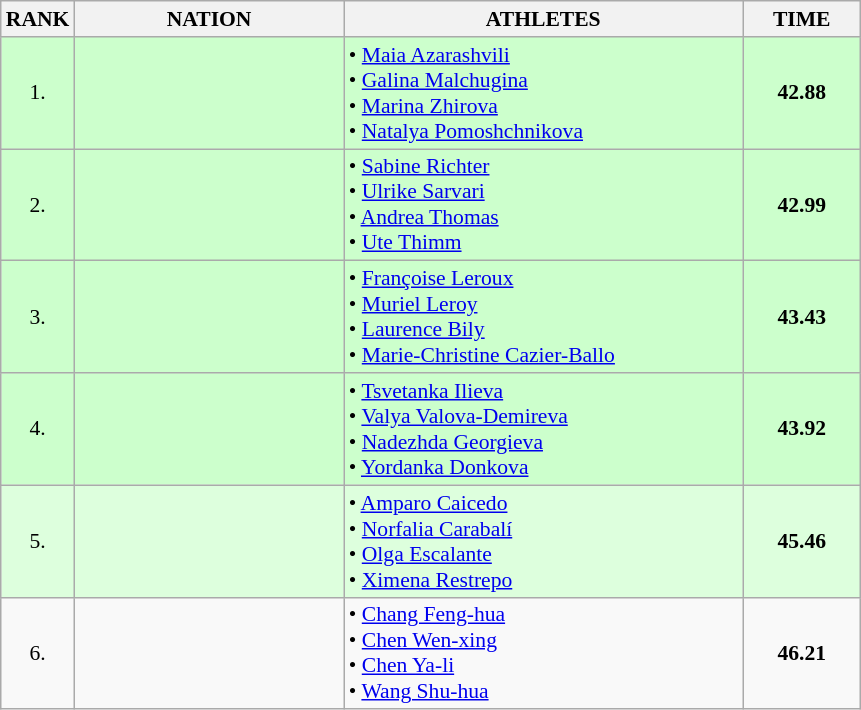<table class="wikitable" style="border-collapse: collapse; font-size: 90%;">
<tr>
<th>RANK</th>
<th style="width: 12em">NATION</th>
<th style="width: 18em">ATHLETES</th>
<th style="width: 5em">TIME</th>
</tr>
<tr style="background:#ccffcc;">
<td align="center">1.</td>
<td align="center"></td>
<td>• <a href='#'>Maia Azarashvili</a><br>• <a href='#'>Galina Malchugina</a><br>• <a href='#'>Marina Zhirova</a><br>• <a href='#'>Natalya Pomoshchnikova</a></td>
<td align="center"><strong>42.88</strong></td>
</tr>
<tr style="background:#ccffcc;">
<td align="center">2.</td>
<td align="center"></td>
<td>• <a href='#'>Sabine Richter</a><br>• <a href='#'>Ulrike Sarvari</a><br>• <a href='#'>Andrea Thomas</a><br>• <a href='#'>Ute Thimm</a></td>
<td align="center"><strong>42.99</strong></td>
</tr>
<tr style="background:#ccffcc;">
<td align="center">3.</td>
<td align="center"></td>
<td>• <a href='#'>Françoise Leroux</a><br>• <a href='#'>Muriel Leroy</a><br>• <a href='#'>Laurence Bily</a><br>• <a href='#'>Marie-Christine Cazier-Ballo</a></td>
<td align="center"><strong>43.43</strong></td>
</tr>
<tr style="background:#ccffcc;">
<td align="center">4.</td>
<td align="center"></td>
<td>• <a href='#'>Tsvetanka Ilieva</a><br>• <a href='#'>Valya Valova-Demireva</a><br>• <a href='#'>Nadezhda Georgieva</a><br>• <a href='#'>Yordanka Donkova</a></td>
<td align="center"><strong>43.92</strong></td>
</tr>
<tr style="background:#ddffdd;">
<td align="center">5.</td>
<td align="center"></td>
<td>• <a href='#'>Amparo Caicedo</a><br>• <a href='#'>Norfalia Carabalí</a><br>• <a href='#'>Olga Escalante</a><br>• <a href='#'>Ximena Restrepo</a></td>
<td align="center"><strong>45.46</strong></td>
</tr>
<tr>
<td align="center">6.</td>
<td align="center"></td>
<td>• <a href='#'>Chang Feng-hua</a><br>• <a href='#'>Chen Wen-xing</a><br>• <a href='#'>Chen Ya-li</a><br>• <a href='#'>Wang Shu-hua</a></td>
<td align="center"><strong>46.21</strong></td>
</tr>
</table>
